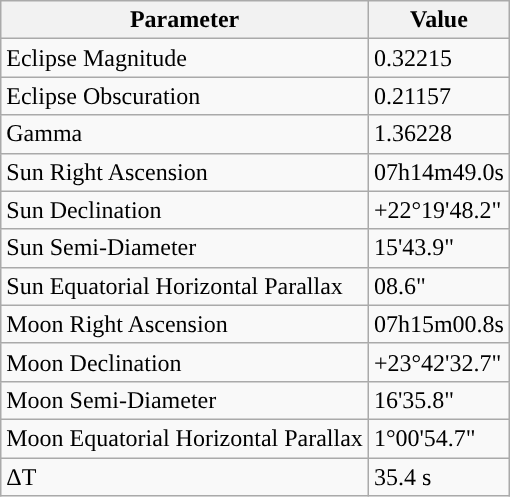<table class="wikitable">
<tr>
<th>Parameter</th>
<th>Value</th>
</tr>
<tr>
<td>Eclipse Magnitude</td>
<td>0.32215</td>
</tr>
<tr>
<td>Eclipse Obscuration</td>
<td>0.21157</td>
</tr>
<tr>
<td>Gamma</td>
<td>1.36228</td>
</tr>
<tr>
<td>Sun Right Ascension</td>
<td>07h14m49.0s</td>
</tr>
<tr>
<td>Sun Declination</td>
<td>+22°19'48.2"</td>
</tr>
<tr>
<td>Sun Semi-Diameter</td>
<td>15'43.9"</td>
</tr>
<tr>
<td>Sun Equatorial Horizontal Parallax</td>
<td>08.6"</td>
</tr>
<tr>
<td>Moon Right Ascension</td>
<td>07h15m00.8s</td>
</tr>
<tr>
<td>Moon Declination</td>
<td>+23°42'32.7"</td>
</tr>
<tr>
<td>Moon Semi-Diameter</td>
<td>16'35.8"</td>
</tr>
<tr>
<td>Moon Equatorial Horizontal Parallax</td>
<td>1°00'54.7"</td>
</tr>
<tr>
<td>ΔT</td>
<td>35.4 s</td>
</tr>
</table>
